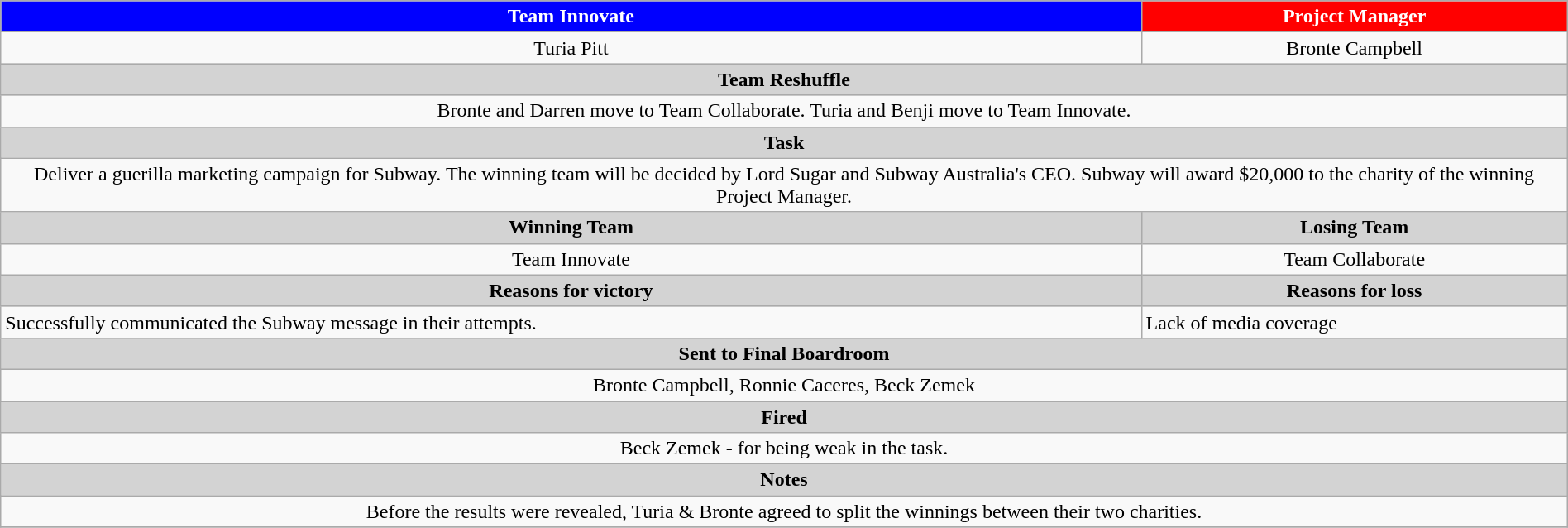<table class="wikitable" style="text-align: center; width:100%">
<tr>
<th style="text-align:center; background:blue;color:white">Team Innovate </th>
<th style="text-align:center; background:red;color:white"> Project Manager</th>
</tr>
<tr>
<td>Turia Pitt</td>
<td>Bronte Campbell</td>
</tr>
<tr>
<th colspan="2" style="text-align:center; background:lightgrey;">Team Reshuffle</th>
</tr>
<tr>
<td colspan="2">Bronte and Darren move to Team Collaborate. Turia and Benji move to Team Innovate.</td>
</tr>
<tr>
<th colspan="2" style="text-align:center; background:lightgrey;">Task</th>
</tr>
<tr>
<td colspan="2">Deliver a guerilla marketing campaign for Subway. The winning team will be decided by Lord Sugar and Subway Australia's CEO. Subway will award $20,000 to the charity of the winning Project Manager.</td>
</tr>
<tr>
<th style="text-align:center; background:lightgrey;">Winning Team</th>
<th style="text-align:center; background:lightgrey;">Losing Team</th>
</tr>
<tr>
<td>Team Innovate</td>
<td>Team Collaborate</td>
</tr>
<tr>
<th style="text-align:center; background:lightgrey;">Reasons for victory</th>
<th style="text-align:center; background:lightgrey;">Reasons for loss</th>
</tr>
<tr style="text-align: left; ">
<td>Successfully communicated the Subway message in their attempts.</td>
<td>Lack of media coverage</td>
</tr>
<tr>
<th colspan="2" style="text-align:center; background:lightgrey;">Sent to Final Boardroom</th>
</tr>
<tr>
<td colspan="2">Bronte Campbell, Ronnie Caceres, Beck Zemek</td>
</tr>
<tr>
<th colspan="2" style="text-align:center; background:lightgrey;">Fired</th>
</tr>
<tr>
<td colspan="2">Beck Zemek - for being weak in the task.</td>
</tr>
<tr>
<th colspan="2" style="text-align:center; background:lightgrey;">Notes</th>
</tr>
<tr>
<td colspan="2">Before the results were revealed, Turia & Bronte agreed to split the winnings between their two charities.</td>
</tr>
<tr>
</tr>
</table>
